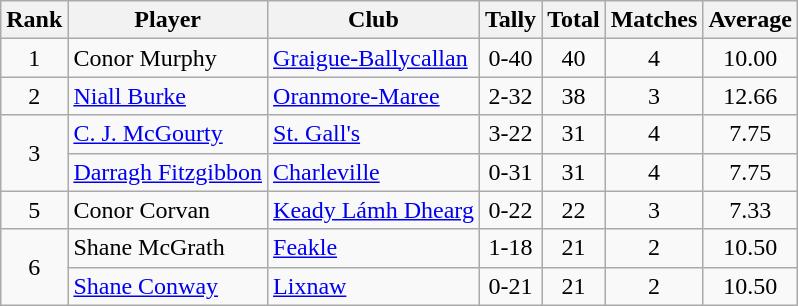<table class="wikitable">
<tr>
<th>Rank</th>
<th>Player</th>
<th>Club</th>
<th>Tally</th>
<th>Total</th>
<th>Matches</th>
<th>Average</th>
</tr>
<tr>
<td rowspan=1 align=center>1</td>
<td>Conor Murphy</td>
<td><a href='#'>Graigue-Ballycallan</a></td>
<td align=center>0-40</td>
<td align=center>40</td>
<td align=center>4</td>
<td align=center>10.00</td>
</tr>
<tr>
<td rowspan=1 align=center>2</td>
<td><a href='#'>Niall Burke</a></td>
<td><a href='#'>Oranmore-Maree</a></td>
<td align=center>2-32</td>
<td align=center>38</td>
<td align=center>3</td>
<td align=center>12.66</td>
</tr>
<tr>
<td rowspan=2 align=center>3</td>
<td><a href='#'>C. J. McGourty</a></td>
<td><a href='#'>St. Gall's</a></td>
<td align=center>3-22</td>
<td align=center>31</td>
<td align=center>4</td>
<td align=center>7.75</td>
</tr>
<tr>
<td><a href='#'>Darragh Fitzgibbon</a></td>
<td><a href='#'>Charleville</a></td>
<td align=center>0-31</td>
<td align=center>31</td>
<td align=center>4</td>
<td align=center>7.75</td>
</tr>
<tr>
<td rowspan=1 align=center>5</td>
<td>Conor Corvan</td>
<td><a href='#'>Keady Lámh Dhearg</a></td>
<td align=center>0-22</td>
<td align=center>22</td>
<td align=center>3</td>
<td align=center>7.33</td>
</tr>
<tr>
<td rowspan=2 align=center>6</td>
<td>Shane McGrath</td>
<td><a href='#'>Feakle</a></td>
<td align=center>1-18</td>
<td align=center>21</td>
<td align=center>2</td>
<td align=center>10.50</td>
</tr>
<tr>
<td><a href='#'>Shane Conway</a></td>
<td><a href='#'>Lixnaw</a></td>
<td align=center>0-21</td>
<td align=center>21</td>
<td align=center>2</td>
<td align=center>10.50</td>
</tr>
</table>
